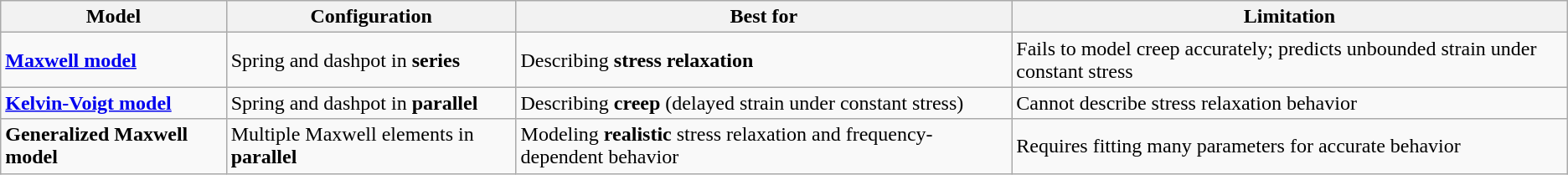<table class="wikitable">
<tr>
<th>Model</th>
<th>Configuration</th>
<th>Best for</th>
<th>Limitation</th>
</tr>
<tr>
<td><strong><a href='#'>Maxwell model</a></strong></td>
<td>Spring and dashpot in <strong>series</strong></td>
<td>Describing <strong>stress relaxation</strong></td>
<td>Fails to model creep accurately; predicts unbounded strain under constant stress</td>
</tr>
<tr>
<td><strong><a href='#'>Kelvin-Voigt model</a></strong></td>
<td>Spring and dashpot in <strong>parallel</strong></td>
<td>Describing <strong>creep</strong> (delayed strain under constant stress)</td>
<td>Cannot describe stress relaxation behavior</td>
</tr>
<tr>
<td><strong>Generalized Maxwell model</strong></td>
<td>Multiple Maxwell elements in <strong>parallel</strong></td>
<td>Modeling <strong>realistic</strong> stress relaxation and frequency-dependent behavior</td>
<td>Requires fitting many parameters for accurate behavior</td>
</tr>
</table>
